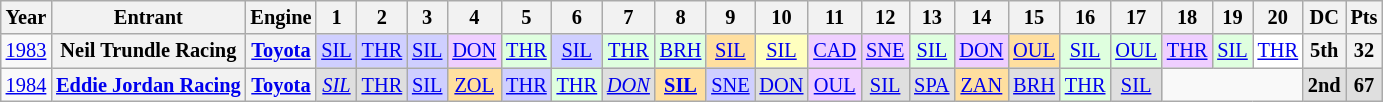<table class="wikitable" style="text-align:center; font-size:85%">
<tr>
<th>Year</th>
<th>Entrant</th>
<th>Engine</th>
<th>1</th>
<th>2</th>
<th>3</th>
<th>4</th>
<th>5</th>
<th>6</th>
<th>7</th>
<th>8</th>
<th>9</th>
<th>10</th>
<th>11</th>
<th>12</th>
<th>13</th>
<th>14</th>
<th>15</th>
<th>16</th>
<th>17</th>
<th>18</th>
<th>19</th>
<th>20</th>
<th>DC</th>
<th>Pts</th>
</tr>
<tr>
<td><a href='#'>1983</a></td>
<th nowrap>Neil Trundle Racing</th>
<th><a href='#'>Toyota</a></th>
<td style="background:#CFCFFF;"><a href='#'>SIL</a><br></td>
<td style="background:#CFCFFF;"><a href='#'>THR</a><br></td>
<td style="background:#CFCFFF;"><a href='#'>SIL</a><br></td>
<td style="background:#EFCFFF;"><a href='#'>DON</a><br></td>
<td style="background:#DFFFDF;"><a href='#'>THR</a><br></td>
<td style="background:#CFCFFF;"><a href='#'>SIL</a><br></td>
<td style="background:#DFFFDF;"><a href='#'>THR</a><br></td>
<td style="background:#DFFFDF;"><a href='#'>BRH</a><br></td>
<td style="background:#FFDF9F;"><a href='#'>SIL</a><br></td>
<td style="background:#FFFFBF;"><a href='#'>SIL</a><br></td>
<td style="background:#EFCFFF;"><a href='#'>CAD</a><br></td>
<td style="background:#EFCFFF;"><a href='#'>SNE</a><br></td>
<td style="background:#DFFFDF;"><a href='#'>SIL</a><br></td>
<td style="background:#EFCFFF;"><a href='#'>DON</a><br></td>
<td style="background:#FFDF9F;"><a href='#'>OUL</a><br></td>
<td style="background:#DFFFDF;"><a href='#'>SIL</a><br></td>
<td style="background:#DFFFDF;"><a href='#'>OUL</a><br></td>
<td style="background:#EFCFFF;"><a href='#'>THR</a><br></td>
<td style="background:#DFFFDF;"><a href='#'>SIL</a><br></td>
<td style="background:#FFFFFF;"><a href='#'>THR</a><br></td>
<th>5th</th>
<th>32</th>
</tr>
<tr>
<td><a href='#'>1984</a></td>
<th nowrap><a href='#'>Eddie Jordan Racing</a></th>
<th><a href='#'>Toyota</a></th>
<td style="background:#DFDFDF;"><em><a href='#'>SIL</a></em><br></td>
<td style="background:#DFDFDF;"><a href='#'>THR</a><br></td>
<td style="background:#CFCFFF;"><a href='#'>SIL</a><br></td>
<td style="background:#FFDF9F;"><a href='#'>ZOL</a><br></td>
<td style="background:#CFCFFF;"><a href='#'>THR</a><br></td>
<td style="background:#DFFFDF;"><a href='#'>THR</a><br></td>
<td style="background:#DFDFDF;"><em><a href='#'>DON</a></em><br></td>
<td style="background:#FFDF9F;"><strong><a href='#'>SIL</a></strong><br></td>
<td style="background:#CFCFFF;"><a href='#'>SNE</a><br></td>
<td style="background:#DFDFDF;"><a href='#'>DON</a><br></td>
<td style="background:#EFCFFF;"><a href='#'>OUL</a><br></td>
<td style="background:#DFDFDF;"><a href='#'>SIL</a><br></td>
<td style="background:#DFDFDF;"><a href='#'>SPA</a><br></td>
<td style="background:#FFDF9F;"><a href='#'>ZAN</a><br></td>
<td style="background:#DFDFDF;"><a href='#'>BRH</a><br></td>
<td style="background:#DFFFDF;"><a href='#'>THR</a><br></td>
<td style="background:#DFDFDF;"><a href='#'>SIL</a><br></td>
<td colspan=3></td>
<th style="background:#DFDFDF;">2nd</th>
<th style="background:#DFDFDF;">67</th>
</tr>
</table>
